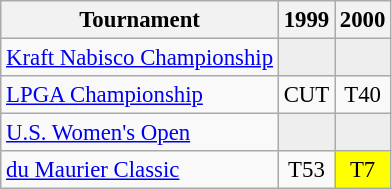<table class="wikitable" style="font-size:95%;text-align:center;">
<tr>
<th>Tournament</th>
<th>1999</th>
<th>2000</th>
</tr>
<tr>
<td align=left><a href='#'>Kraft Nabisco Championship</a></td>
<td style="background:#eeeeee;"></td>
<td style="background:#eeeeee;"></td>
</tr>
<tr>
<td align=left><a href='#'>LPGA Championship</a></td>
<td>CUT</td>
<td>T40</td>
</tr>
<tr>
<td align=left><a href='#'>U.S. Women's Open</a></td>
<td style="background:#eeeeee;"></td>
<td style="background:#eeeeee;"></td>
</tr>
<tr>
<td align=left><a href='#'>du Maurier Classic</a></td>
<td>T53</td>
<td style="background:yellow;">T7</td>
</tr>
</table>
